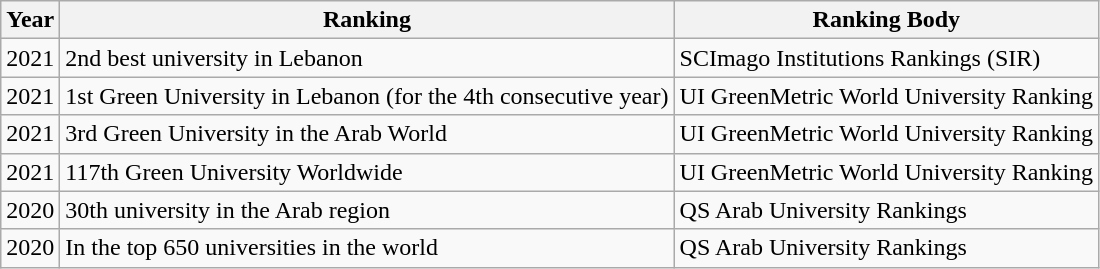<table class="wikitable">
<tr>
<th>Year</th>
<th>Ranking</th>
<th>Ranking Body</th>
</tr>
<tr>
<td>2021</td>
<td>2nd best university in Lebanon</td>
<td>SCImago Institutions Rankings (SIR)</td>
</tr>
<tr>
<td>2021</td>
<td>1st Green University in Lebanon (for the 4th consecutive year)</td>
<td>UI GreenMetric World University Ranking</td>
</tr>
<tr>
<td>2021</td>
<td>3rd Green University in the Arab World</td>
<td>UI GreenMetric World University Ranking</td>
</tr>
<tr>
<td>2021</td>
<td>117th Green University Worldwide</td>
<td>UI GreenMetric World University Ranking</td>
</tr>
<tr>
<td>2020</td>
<td>30th university in the Arab region</td>
<td>QS Arab University Rankings</td>
</tr>
<tr>
<td>2020</td>
<td>In the top 650 universities in the world</td>
<td>QS Arab University Rankings</td>
</tr>
</table>
